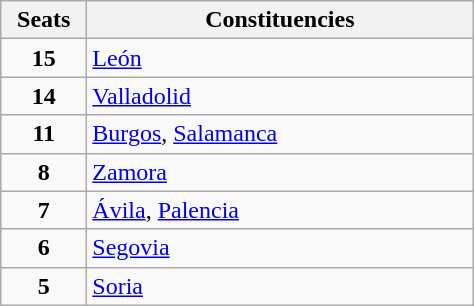<table class="wikitable" style="text-align:left;">
<tr>
<th width="50">Seats</th>
<th width="250">Constituencies</th>
</tr>
<tr>
<td align="center"><strong>15</strong></td>
<td><a href='#'>León</a></td>
</tr>
<tr>
<td align="center"><strong>14</strong></td>
<td><a href='#'>Valladolid</a></td>
</tr>
<tr>
<td align="center"><strong>11</strong></td>
<td><a href='#'>Burgos</a>, <a href='#'>Salamanca</a></td>
</tr>
<tr>
<td align="center"><strong>8</strong></td>
<td><a href='#'>Zamora</a></td>
</tr>
<tr>
<td align="center"><strong>7</strong></td>
<td><a href='#'>Ávila</a>, <a href='#'>Palencia</a></td>
</tr>
<tr>
<td align="center"><strong>6</strong></td>
<td><a href='#'>Segovia</a></td>
</tr>
<tr>
<td align="center"><strong>5</strong></td>
<td><a href='#'>Soria</a></td>
</tr>
</table>
